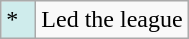<table class="wikitable">
<tr>
<td style="background:#CFECEC; width:1em">*</td>
<td>Led the league</td>
</tr>
</table>
